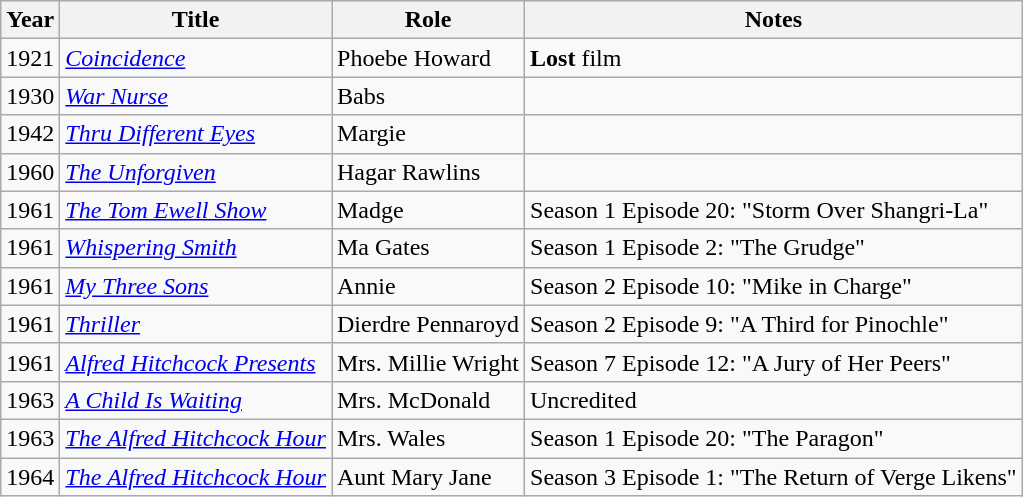<table class="wikitable">
<tr>
<th>Year</th>
<th>Title</th>
<th>Role</th>
<th>Notes</th>
</tr>
<tr>
<td>1921</td>
<td><em><a href='#'>Coincidence</a></em></td>
<td>Phoebe Howard</td>
<td><strong>Lost</strong> film</td>
</tr>
<tr>
<td>1930</td>
<td><em><a href='#'>War Nurse</a></em></td>
<td>Babs</td>
<td></td>
</tr>
<tr>
<td>1942</td>
<td><em><a href='#'>Thru Different Eyes</a></em></td>
<td>Margie</td>
<td></td>
</tr>
<tr>
<td>1960</td>
<td><em><a href='#'>The Unforgiven</a></em></td>
<td>Hagar Rawlins</td>
<td></td>
</tr>
<tr>
<td>1961</td>
<td><em><a href='#'>The Tom Ewell Show</a></em></td>
<td>Madge</td>
<td>Season 1 Episode 20: "Storm Over Shangri-La"</td>
</tr>
<tr>
<td>1961</td>
<td><em><a href='#'>Whispering Smith</a></em></td>
<td>Ma Gates</td>
<td>Season 1 Episode 2: "The Grudge"</td>
</tr>
<tr>
<td>1961</td>
<td><em><a href='#'>My Three Sons</a></em></td>
<td>Annie</td>
<td>Season 2 Episode 10: "Mike in Charge"</td>
</tr>
<tr>
<td>1961</td>
<td><em><a href='#'>Thriller</a></em></td>
<td>Dierdre Pennaroyd</td>
<td>Season 2 Episode 9: "A Third for Pinochle"</td>
</tr>
<tr>
<td>1961</td>
<td><em><a href='#'>Alfred Hitchcock Presents</a></em></td>
<td>Mrs. Millie Wright</td>
<td>Season 7 Episode 12: "A Jury of Her Peers"</td>
</tr>
<tr>
<td>1963</td>
<td><em><a href='#'>A Child Is Waiting</a></em></td>
<td>Mrs. McDonald</td>
<td>Uncredited</td>
</tr>
<tr>
<td>1963</td>
<td><em><a href='#'>The Alfred Hitchcock Hour</a></em></td>
<td>Mrs. Wales</td>
<td>Season 1 Episode 20: "The Paragon"</td>
</tr>
<tr>
<td>1964</td>
<td><em><a href='#'>The Alfred Hitchcock Hour</a></em></td>
<td>Aunt Mary Jane</td>
<td>Season 3 Episode 1: "The Return of Verge Likens"</td>
</tr>
</table>
